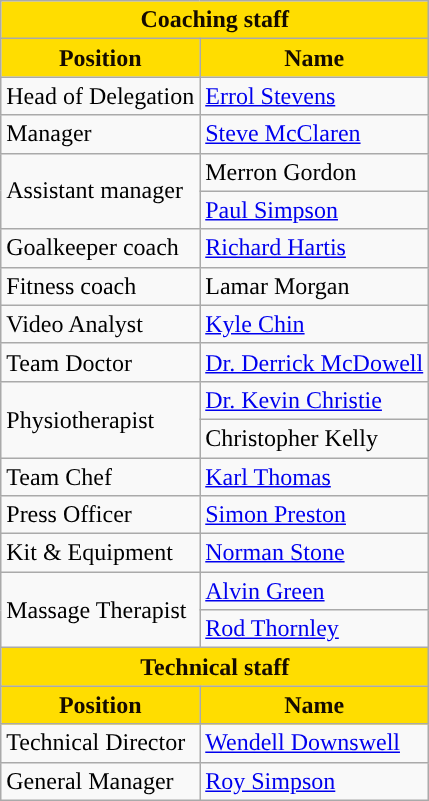<table class="wikitable">
<tr>
<th colspan="2" style="color:#150B00;background:#FFDD00">Coaching staff</th>
</tr>
<tr>
<th style="color:#150B00;background:#FFDD00">Position</th>
<th style="color:#150B00;background:#FFDD00">Name</th>
</tr>
<tr>
<td>Head of Delegation</td>
<td> <a href='#'>Errol Stevens</a></td>
</tr>
<tr>
<td>Manager</td>
<td> <a href='#'>Steve McClaren</a></td>
</tr>
<tr>
<td rowspan="2">Assistant manager</td>
<td> Merron Gordon</td>
</tr>
<tr>
<td> <a href='#'>Paul Simpson</a></td>
</tr>
<tr>
<td>Goalkeeper coach</td>
<td> <a href='#'>Richard Hartis</a></td>
</tr>
<tr>
<td>Fitness coach</td>
<td> Lamar Morgan</td>
</tr>
<tr>
<td>Video Analyst</td>
<td> <a href='#'>Kyle Chin</a></td>
</tr>
<tr>
<td>Team Doctor</td>
<td> <a href='#'>Dr. Derrick McDowell</a></td>
</tr>
<tr>
<td rowspan="2">Physiotherapist</td>
<td> <a href='#'>Dr. Kevin Christie</a></td>
</tr>
<tr>
<td> Christopher Kelly</td>
</tr>
<tr>
<td>Team Chef</td>
<td> <a href='#'>Karl Thomas</a></td>
</tr>
<tr>
<td>Press Officer</td>
<td> <a href='#'>Simon Preston</a></td>
</tr>
<tr>
<td>Kit & Equipment</td>
<td> <a href='#'>Norman Stone</a></td>
</tr>
<tr>
<td rowspan="2">Massage Therapist</td>
<td> <a href='#'>Alvin Green</a></td>
</tr>
<tr>
<td> <a href='#'>Rod Thornley</a></td>
</tr>
<tr>
<th colspan="2" style="color:#150B00;background:#FFDD00">Technical staff</th>
</tr>
<tr>
<th style="color:#150B00;background:#FFDD00">Position</th>
<th style="color:#150B00;background:#FFDD00">Name</th>
</tr>
<tr>
<td>Technical Director</td>
<td> <a href='#'>Wendell Downswell</a></td>
</tr>
<tr>
<td>General Manager</td>
<td> <a href='#'>Roy Simpson</a></td>
</tr>
</table>
